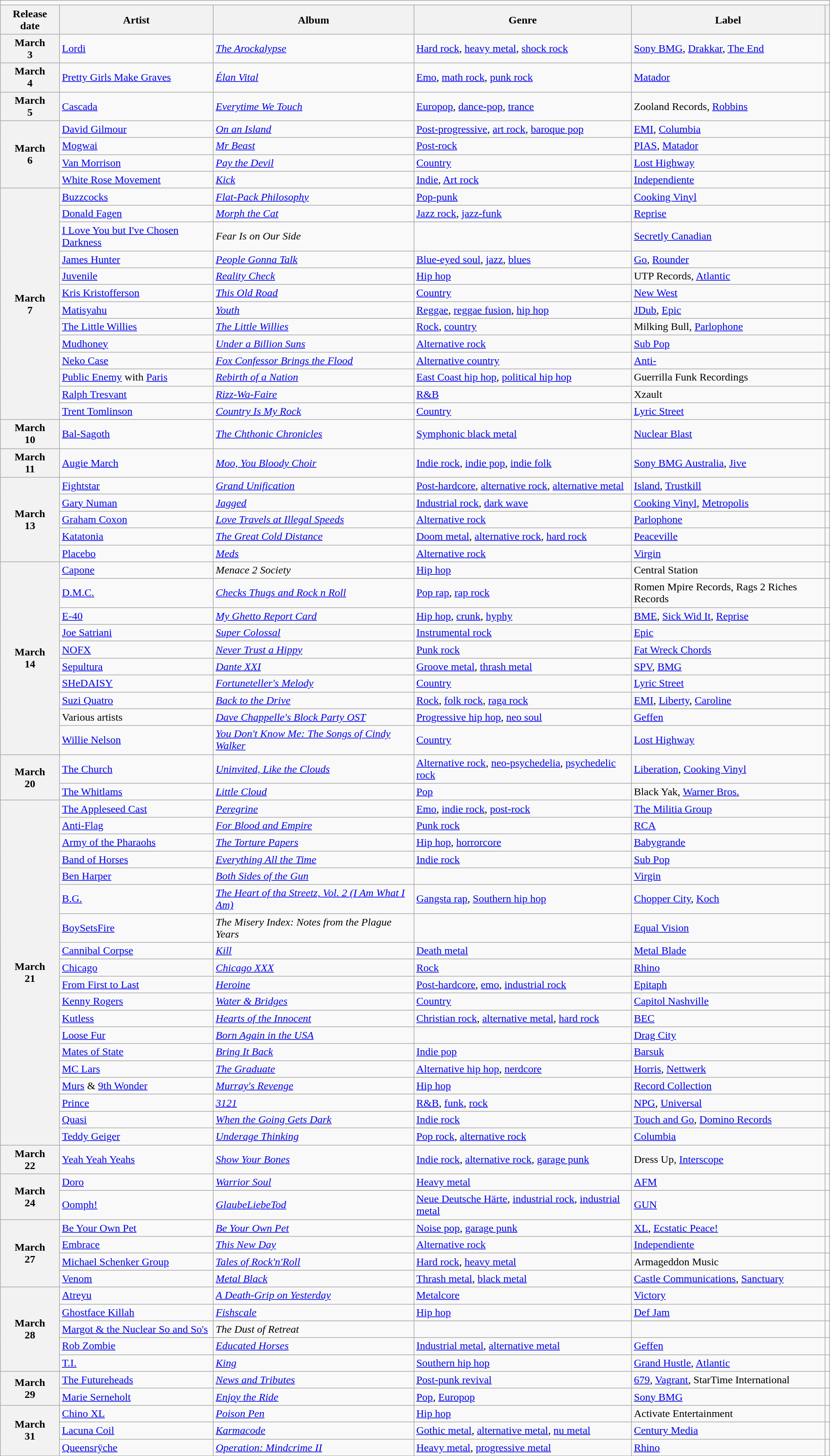<table class="wikitable plainrowheaders">
<tr>
<td colspan="6" style="text-align:center;"></td>
</tr>
<tr>
<th scope="col">Release date</th>
<th scope="col">Artist</th>
<th scope="col">Album</th>
<th scope="col">Genre</th>
<th scope="col">Label</th>
<th scope="col"></th>
</tr>
<tr>
<th scope="row" style="text-align:center;">March<br>3</th>
<td><a href='#'>Lordi</a></td>
<td><em><a href='#'>The Arockalypse</a></em></td>
<td><a href='#'>Hard rock</a>, <a href='#'>heavy metal</a>, <a href='#'>shock rock</a></td>
<td><a href='#'>Sony BMG</a>, <a href='#'>Drakkar</a>, <a href='#'>The End</a></td>
<td></td>
</tr>
<tr>
<th scope="row" style="text-align:center;">March<br>4</th>
<td><a href='#'>Pretty Girls Make Graves</a></td>
<td><em><a href='#'>Élan Vital</a></em></td>
<td><a href='#'>Emo</a>, <a href='#'>math rock</a>, <a href='#'>punk rock</a></td>
<td><a href='#'>Matador</a></td>
<td></td>
</tr>
<tr>
<th scope="row" style="text-align:center;">March<br>5</th>
<td><a href='#'>Cascada</a></td>
<td><em><a href='#'>Everytime We Touch</a></em></td>
<td><a href='#'>Europop</a>, <a href='#'>dance-pop</a>, <a href='#'>trance</a></td>
<td>Zooland Records, <a href='#'>Robbins</a></td>
<td></td>
</tr>
<tr>
<th scope="row" rowspan="4" style="text-align:center;">March<br>6</th>
<td><a href='#'>David Gilmour</a></td>
<td><em><a href='#'>On an Island</a></em></td>
<td><a href='#'>Post-progressive</a>, <a href='#'>art rock</a>, <a href='#'>baroque pop</a></td>
<td><a href='#'>EMI</a>, <a href='#'>Columbia</a></td>
<td></td>
</tr>
<tr>
<td><a href='#'>Mogwai</a></td>
<td><em><a href='#'>Mr Beast</a></em></td>
<td><a href='#'>Post-rock</a></td>
<td><a href='#'>PIAS</a>, <a href='#'>Matador</a></td>
<td></td>
</tr>
<tr>
<td><a href='#'>Van Morrison</a></td>
<td><em><a href='#'>Pay the Devil</a></em></td>
<td><a href='#'>Country</a></td>
<td><a href='#'>Lost Highway</a></td>
<td></td>
</tr>
<tr>
<td><a href='#'>White Rose Movement</a></td>
<td><em><a href='#'>Kick</a></em></td>
<td><a href='#'>Indie</a>, <a href='#'>Art rock</a></td>
<td><a href='#'>Independiente</a></td>
<td></td>
</tr>
<tr>
<th scope="row" rowspan="13" style="text-align:center;">March<br>7</th>
<td><a href='#'>Buzzcocks</a></td>
<td><em><a href='#'>Flat-Pack Philosophy</a></em></td>
<td><a href='#'>Pop-punk</a></td>
<td><a href='#'>Cooking Vinyl</a></td>
<td></td>
</tr>
<tr>
<td><a href='#'>Donald Fagen</a></td>
<td><em><a href='#'>Morph the Cat</a></em></td>
<td><a href='#'>Jazz rock</a>, <a href='#'>jazz-funk</a></td>
<td><a href='#'>Reprise</a></td>
<td></td>
</tr>
<tr>
<td><a href='#'>I Love You but I've Chosen Darkness</a></td>
<td><em>Fear Is on Our Side</em></td>
<td></td>
<td><a href='#'>Secretly Canadian</a></td>
<td></td>
</tr>
<tr>
<td><a href='#'>James Hunter</a></td>
<td><em><a href='#'>People Gonna Talk</a></em></td>
<td><a href='#'>Blue-eyed soul</a>, <a href='#'>jazz</a>, <a href='#'>blues</a></td>
<td><a href='#'>Go</a>, <a href='#'>Rounder</a></td>
<td></td>
</tr>
<tr>
<td><a href='#'>Juvenile</a></td>
<td><em><a href='#'>Reality Check</a></em></td>
<td><a href='#'>Hip hop</a></td>
<td>UTP Records, <a href='#'>Atlantic</a></td>
<td></td>
</tr>
<tr>
<td><a href='#'>Kris Kristofferson</a></td>
<td><em><a href='#'>This Old Road</a></em></td>
<td><a href='#'>Country</a></td>
<td><a href='#'>New West</a></td>
<td></td>
</tr>
<tr>
<td><a href='#'>Matisyahu</a></td>
<td><em><a href='#'>Youth</a></em></td>
<td><a href='#'>Reggae</a>, <a href='#'>reggae fusion</a>, <a href='#'>hip hop</a></td>
<td><a href='#'>JDub</a>, <a href='#'>Epic</a></td>
<td></td>
</tr>
<tr>
<td><a href='#'>The Little Willies</a></td>
<td><em><a href='#'>The Little Willies</a></em></td>
<td><a href='#'>Rock</a>, <a href='#'>country</a></td>
<td>Milking Bull, <a href='#'>Parlophone</a></td>
<td></td>
</tr>
<tr>
<td><a href='#'>Mudhoney</a></td>
<td><em><a href='#'>Under a Billion Suns</a></em></td>
<td><a href='#'>Alternative rock</a></td>
<td><a href='#'>Sub Pop</a></td>
<td></td>
</tr>
<tr>
<td><a href='#'>Neko Case</a></td>
<td><em><a href='#'>Fox Confessor Brings the Flood</a></em></td>
<td><a href='#'>Alternative country</a></td>
<td><a href='#'>Anti-</a></td>
<td></td>
</tr>
<tr>
<td><a href='#'>Public Enemy</a> with <a href='#'>Paris</a></td>
<td><em><a href='#'>Rebirth of a Nation</a></em></td>
<td><a href='#'>East Coast hip hop</a>, <a href='#'>political hip hop</a></td>
<td>Guerrilla Funk Recordings</td>
<td></td>
</tr>
<tr>
<td><a href='#'>Ralph Tresvant</a></td>
<td><em><a href='#'>Rizz-Wa-Faire</a></em></td>
<td><a href='#'>R&B</a></td>
<td>Xzault</td>
<td></td>
</tr>
<tr>
<td><a href='#'>Trent Tomlinson</a></td>
<td><em><a href='#'>Country Is My Rock</a></em></td>
<td><a href='#'>Country</a></td>
<td><a href='#'>Lyric Street</a></td>
<td></td>
</tr>
<tr>
<th scope="row" style="text-align:center;">March<br>10</th>
<td><a href='#'>Bal-Sagoth</a></td>
<td><em><a href='#'>The Chthonic Chronicles</a></em></td>
<td><a href='#'>Symphonic black metal</a></td>
<td><a href='#'>Nuclear Blast</a></td>
<td></td>
</tr>
<tr>
<th scope="row" style="text-align:center;">March<br>11</th>
<td><a href='#'>Augie March</a></td>
<td><em><a href='#'>Moo, You Bloody Choir</a></em></td>
<td><a href='#'>Indie rock</a>, <a href='#'>indie pop</a>, <a href='#'>indie folk</a></td>
<td><a href='#'>Sony BMG Australia</a>, <a href='#'>Jive</a></td>
<td></td>
</tr>
<tr>
<th scope="row" rowspan="5" style="text-align:center;">March<br>13</th>
<td><a href='#'>Fightstar</a></td>
<td><em><a href='#'>Grand Unification</a></em></td>
<td><a href='#'>Post-hardcore</a>, <a href='#'>alternative rock</a>, <a href='#'>alternative metal</a></td>
<td><a href='#'>Island</a>, <a href='#'>Trustkill</a></td>
<td></td>
</tr>
<tr>
<td><a href='#'>Gary Numan</a></td>
<td><em><a href='#'>Jagged</a></em></td>
<td><a href='#'>Industrial rock</a>, <a href='#'>dark wave</a></td>
<td><a href='#'>Cooking Vinyl</a>, <a href='#'>Metropolis</a></td>
<td></td>
</tr>
<tr>
<td><a href='#'>Graham Coxon</a></td>
<td><em><a href='#'>Love Travels at Illegal Speeds</a></em></td>
<td><a href='#'>Alternative rock</a></td>
<td><a href='#'>Parlophone</a></td>
<td></td>
</tr>
<tr>
<td><a href='#'>Katatonia</a></td>
<td><em><a href='#'>The Great Cold Distance</a></em></td>
<td><a href='#'>Doom metal</a>, <a href='#'>alternative rock</a>, <a href='#'>hard rock</a></td>
<td><a href='#'>Peaceville</a></td>
<td></td>
</tr>
<tr>
<td><a href='#'>Placebo</a></td>
<td><em><a href='#'>Meds</a></em></td>
<td><a href='#'>Alternative rock</a></td>
<td><a href='#'>Virgin</a></td>
<td></td>
</tr>
<tr>
<th scope="row" rowspan="10" style="text-align:center;">March<br>14</th>
<td><a href='#'>Capone</a></td>
<td><em>Menace 2 Society</em></td>
<td><a href='#'>Hip hop</a></td>
<td>Central Station</td>
<td></td>
</tr>
<tr>
<td><a href='#'>D.M.C.</a></td>
<td><em><a href='#'>Checks Thugs and Rock n Roll</a></em></td>
<td><a href='#'>Pop rap</a>, <a href='#'>rap rock</a></td>
<td>Romen Mpire Records, Rags 2 Riches Records</td>
<td></td>
</tr>
<tr>
<td><a href='#'>E-40</a></td>
<td><em><a href='#'>My Ghetto Report Card</a></em></td>
<td><a href='#'>Hip hop</a>, <a href='#'>crunk</a>, <a href='#'>hyphy</a></td>
<td><a href='#'>BME</a>, <a href='#'>Sick Wid It</a>, <a href='#'>Reprise</a></td>
<td></td>
</tr>
<tr>
<td><a href='#'>Joe Satriani</a></td>
<td><em><a href='#'>Super Colossal</a></em></td>
<td><a href='#'>Instrumental rock</a></td>
<td><a href='#'>Epic</a></td>
<td></td>
</tr>
<tr>
<td><a href='#'>NOFX</a></td>
<td><em><a href='#'>Never Trust a Hippy</a></em></td>
<td><a href='#'>Punk rock</a></td>
<td><a href='#'>Fat Wreck Chords</a></td>
<td></td>
</tr>
<tr>
<td><a href='#'>Sepultura</a></td>
<td><em><a href='#'>Dante XXI</a></em></td>
<td><a href='#'>Groove metal</a>, <a href='#'>thrash metal</a></td>
<td><a href='#'>SPV</a>, <a href='#'>BMG</a></td>
<td></td>
</tr>
<tr>
<td><a href='#'>SHeDAISY</a></td>
<td><em><a href='#'>Fortuneteller's Melody</a></em></td>
<td><a href='#'>Country</a></td>
<td><a href='#'>Lyric Street</a></td>
<td></td>
</tr>
<tr>
<td><a href='#'>Suzi Quatro</a></td>
<td><em><a href='#'>Back to the Drive</a></em></td>
<td><a href='#'>Rock</a>, <a href='#'>folk rock</a>, <a href='#'>raga rock</a></td>
<td><a href='#'>EMI</a>, <a href='#'>Liberty</a>, <a href='#'>Caroline</a></td>
<td></td>
</tr>
<tr>
<td>Various artists</td>
<td><em><a href='#'>Dave Chappelle's Block Party OST</a></em></td>
<td><a href='#'>Progressive hip hop</a>, <a href='#'>neo soul</a></td>
<td><a href='#'>Geffen</a></td>
<td></td>
</tr>
<tr>
<td><a href='#'>Willie Nelson</a></td>
<td><em><a href='#'>You Don't Know Me: The Songs of Cindy Walker</a></em></td>
<td><a href='#'>Country</a></td>
<td><a href='#'>Lost Highway</a></td>
<td></td>
</tr>
<tr>
<th scope="row" rowspan="2" style="text-align:center;">March<br>20</th>
<td><a href='#'>The Church</a></td>
<td><em><a href='#'>Uninvited, Like the Clouds</a></em></td>
<td><a href='#'>Alternative rock</a>, <a href='#'>neo-psychedelia</a>, <a href='#'>psychedelic rock</a></td>
<td><a href='#'>Liberation</a>, <a href='#'>Cooking Vinyl</a></td>
<td></td>
</tr>
<tr>
<td><a href='#'>The Whitlams</a></td>
<td><em><a href='#'>Little Cloud</a></em></td>
<td><a href='#'>Pop</a></td>
<td>Black Yak, <a href='#'>Warner Bros.</a></td>
<td></td>
</tr>
<tr>
<th scope="row" rowspan="19" style="text-align:center;">March<br>21</th>
<td><a href='#'>The Appleseed Cast</a></td>
<td><em><a href='#'>Peregrine</a></em></td>
<td><a href='#'>Emo</a>, <a href='#'>indie rock</a>, <a href='#'>post-rock</a></td>
<td><a href='#'>The Militia Group</a></td>
<td></td>
</tr>
<tr>
<td><a href='#'>Anti-Flag</a></td>
<td><em><a href='#'>For Blood and Empire</a></em></td>
<td><a href='#'>Punk rock</a></td>
<td><a href='#'>RCA</a></td>
<td></td>
</tr>
<tr>
<td><a href='#'>Army of the Pharaohs</a></td>
<td><em><a href='#'>The Torture Papers</a></em></td>
<td><a href='#'>Hip hop</a>, <a href='#'>horrorcore</a></td>
<td><a href='#'>Babygrande</a></td>
<td></td>
</tr>
<tr>
<td><a href='#'>Band of Horses</a></td>
<td><em><a href='#'>Everything All the Time</a></em></td>
<td><a href='#'>Indie rock</a></td>
<td><a href='#'>Sub Pop</a></td>
<td></td>
</tr>
<tr>
<td><a href='#'>Ben Harper</a></td>
<td><em><a href='#'>Both Sides of the Gun</a></em></td>
<td></td>
<td><a href='#'>Virgin</a></td>
<td></td>
</tr>
<tr>
<td><a href='#'>B.G.</a></td>
<td><em><a href='#'>The Heart of tha Streetz, Vol. 2 (I Am What I Am)</a></em></td>
<td><a href='#'>Gangsta rap</a>, <a href='#'>Southern hip hop</a></td>
<td><a href='#'>Chopper City</a>, <a href='#'>Koch</a></td>
<td></td>
</tr>
<tr>
<td><a href='#'>BoySetsFire</a></td>
<td><em>The Misery Index: Notes from the Plague Years</em></td>
<td></td>
<td><a href='#'>Equal Vision</a></td>
<td></td>
</tr>
<tr>
<td><a href='#'>Cannibal Corpse</a></td>
<td><em><a href='#'>Kill</a></em></td>
<td><a href='#'>Death metal</a></td>
<td><a href='#'>Metal Blade</a></td>
<td></td>
</tr>
<tr>
<td><a href='#'>Chicago</a></td>
<td><em><a href='#'>Chicago XXX</a></em></td>
<td><a href='#'>Rock</a></td>
<td><a href='#'>Rhino</a></td>
<td></td>
</tr>
<tr>
<td><a href='#'>From First to Last</a></td>
<td><em><a href='#'>Heroine</a></em></td>
<td><a href='#'>Post-hardcore</a>, <a href='#'>emo</a>, <a href='#'>industrial rock</a></td>
<td><a href='#'>Epitaph</a></td>
<td></td>
</tr>
<tr>
<td><a href='#'>Kenny Rogers</a></td>
<td><em><a href='#'>Water & Bridges</a></em></td>
<td><a href='#'>Country</a></td>
<td><a href='#'>Capitol Nashville</a></td>
<td></td>
</tr>
<tr>
<td><a href='#'>Kutless</a></td>
<td><em><a href='#'>Hearts of the Innocent</a></em></td>
<td><a href='#'>Christian rock</a>, <a href='#'>alternative metal</a>, <a href='#'>hard rock</a></td>
<td><a href='#'>BEC</a></td>
<td></td>
</tr>
<tr>
<td><a href='#'>Loose Fur</a></td>
<td><em><a href='#'>Born Again in the USA</a></em></td>
<td></td>
<td><a href='#'>Drag City</a></td>
<td></td>
</tr>
<tr>
<td><a href='#'>Mates of State</a></td>
<td><em><a href='#'>Bring It Back</a></em></td>
<td><a href='#'>Indie pop</a></td>
<td><a href='#'>Barsuk</a></td>
<td></td>
</tr>
<tr>
<td><a href='#'>MC Lars</a></td>
<td><em><a href='#'>The Graduate</a></em></td>
<td><a href='#'>Alternative hip hop</a>, <a href='#'>nerdcore</a></td>
<td><a href='#'>Horris</a>, <a href='#'>Nettwerk</a></td>
<td></td>
</tr>
<tr>
<td><a href='#'>Murs</a> & <a href='#'>9th Wonder</a></td>
<td><em><a href='#'>Murray's Revenge</a></em></td>
<td><a href='#'>Hip hop</a></td>
<td><a href='#'>Record Collection</a></td>
<td></td>
</tr>
<tr>
<td><a href='#'>Prince</a></td>
<td><em><a href='#'>3121</a></em></td>
<td><a href='#'>R&B</a>, <a href='#'>funk</a>, <a href='#'>rock</a></td>
<td><a href='#'>NPG</a>, <a href='#'>Universal</a></td>
<td></td>
</tr>
<tr>
<td><a href='#'>Quasi</a></td>
<td><em><a href='#'>When the Going Gets Dark</a></em></td>
<td><a href='#'>Indie rock</a></td>
<td><a href='#'>Touch and Go</a>, <a href='#'>Domino Records</a></td>
<td></td>
</tr>
<tr>
<td><a href='#'>Teddy Geiger</a></td>
<td><em><a href='#'>Underage Thinking</a></em></td>
<td><a href='#'>Pop rock</a>, <a href='#'>alternative rock</a></td>
<td><a href='#'>Columbia</a></td>
<td></td>
</tr>
<tr>
<th scope="row" style="text-align:center;">March<br>22</th>
<td><a href='#'>Yeah Yeah Yeahs</a></td>
<td><em><a href='#'>Show Your Bones</a></em></td>
<td><a href='#'>Indie rock</a>, <a href='#'>alternative rock</a>, <a href='#'>garage punk</a></td>
<td>Dress Up, <a href='#'>Interscope</a></td>
<td></td>
</tr>
<tr>
<th scope="row" rowspan="2" style="text-align:center;">March<br>24</th>
<td><a href='#'>Doro</a></td>
<td><em><a href='#'>Warrior Soul</a></em></td>
<td><a href='#'>Heavy metal</a></td>
<td><a href='#'>AFM</a></td>
<td></td>
</tr>
<tr>
<td><a href='#'>Oomph!</a></td>
<td><em><a href='#'>GlaubeLiebeTod</a></em></td>
<td><a href='#'>Neue Deutsche Härte</a>, <a href='#'>industrial rock</a>, <a href='#'>industrial metal</a></td>
<td><a href='#'>GUN</a></td>
<td></td>
</tr>
<tr>
<th scope="row" rowspan="4" style="text-align:center;">March<br>27</th>
<td><a href='#'>Be Your Own Pet</a></td>
<td><em><a href='#'>Be Your Own Pet</a></em></td>
<td><a href='#'>Noise pop</a>, <a href='#'>garage punk</a></td>
<td><a href='#'>XL</a>, <a href='#'>Ecstatic Peace!</a></td>
<td></td>
</tr>
<tr>
<td><a href='#'>Embrace</a></td>
<td><em><a href='#'>This New Day</a></em></td>
<td><a href='#'>Alternative rock</a></td>
<td><a href='#'>Independiente</a></td>
<td></td>
</tr>
<tr>
<td><a href='#'>Michael Schenker Group</a></td>
<td><em><a href='#'>Tales of Rock'n'Roll</a></em></td>
<td><a href='#'>Hard rock</a>, <a href='#'>heavy metal</a></td>
<td>Armageddon Music</td>
<td></td>
</tr>
<tr>
<td><a href='#'>Venom</a></td>
<td><em><a href='#'>Metal Black</a></em></td>
<td><a href='#'>Thrash metal</a>, <a href='#'>black metal</a></td>
<td><a href='#'>Castle Communications</a>, <a href='#'>Sanctuary</a></td>
<td></td>
</tr>
<tr>
<th scope="row" rowspan="5" style="text-align:center;">March<br>28</th>
<td><a href='#'>Atreyu</a></td>
<td><em><a href='#'>A Death-Grip on Yesterday</a></em></td>
<td><a href='#'>Metalcore</a></td>
<td><a href='#'>Victory</a></td>
<td></td>
</tr>
<tr>
<td><a href='#'>Ghostface Killah</a></td>
<td><em><a href='#'>Fishscale</a></em></td>
<td><a href='#'>Hip hop</a></td>
<td><a href='#'>Def Jam</a></td>
<td></td>
</tr>
<tr>
<td><a href='#'>Margot & the Nuclear So and So's</a></td>
<td><em>The Dust of Retreat</em></td>
<td></td>
<td></td>
<td></td>
</tr>
<tr>
<td><a href='#'>Rob Zombie</a></td>
<td><em><a href='#'>Educated Horses</a></em></td>
<td><a href='#'>Industrial metal</a>, <a href='#'>alternative metal</a></td>
<td><a href='#'>Geffen</a></td>
<td></td>
</tr>
<tr>
<td><a href='#'>T.I.</a></td>
<td><em><a href='#'>King</a></em></td>
<td><a href='#'>Southern hip hop</a></td>
<td><a href='#'>Grand Hustle</a>, <a href='#'>Atlantic</a></td>
<td></td>
</tr>
<tr>
<th scope="row" rowspan="2" style="text-align:center;">March<br>29</th>
<td><a href='#'>The Futureheads</a></td>
<td><em><a href='#'>News and Tributes</a></em></td>
<td><a href='#'>Post-punk revival</a></td>
<td><a href='#'>679</a>, <a href='#'>Vagrant</a>, StarTime International</td>
<td></td>
</tr>
<tr>
<td><a href='#'>Marie Serneholt</a></td>
<td><em><a href='#'>Enjoy the Ride</a></em></td>
<td><a href='#'>Pop</a>, <a href='#'>Europop</a></td>
<td><a href='#'>Sony BMG</a></td>
<td></td>
</tr>
<tr>
<th scope="row" rowspan="3" style="text-align:center;">March<br>31</th>
<td><a href='#'>Chino XL</a></td>
<td><em><a href='#'>Poison Pen</a></em></td>
<td><a href='#'>Hip hop</a></td>
<td>Activate Entertainment</td>
<td></td>
</tr>
<tr>
<td><a href='#'>Lacuna Coil</a></td>
<td><em><a href='#'>Karmacode</a></em></td>
<td><a href='#'>Gothic metal</a>, <a href='#'>alternative metal</a>, <a href='#'>nu metal</a></td>
<td><a href='#'>Century Media</a></td>
<td></td>
</tr>
<tr>
<td><a href='#'>Queensrÿche</a></td>
<td><em><a href='#'>Operation: Mindcrime II</a></em></td>
<td><a href='#'>Heavy metal</a>, <a href='#'>progressive metal</a></td>
<td><a href='#'>Rhino</a></td>
<td></td>
</tr>
</table>
